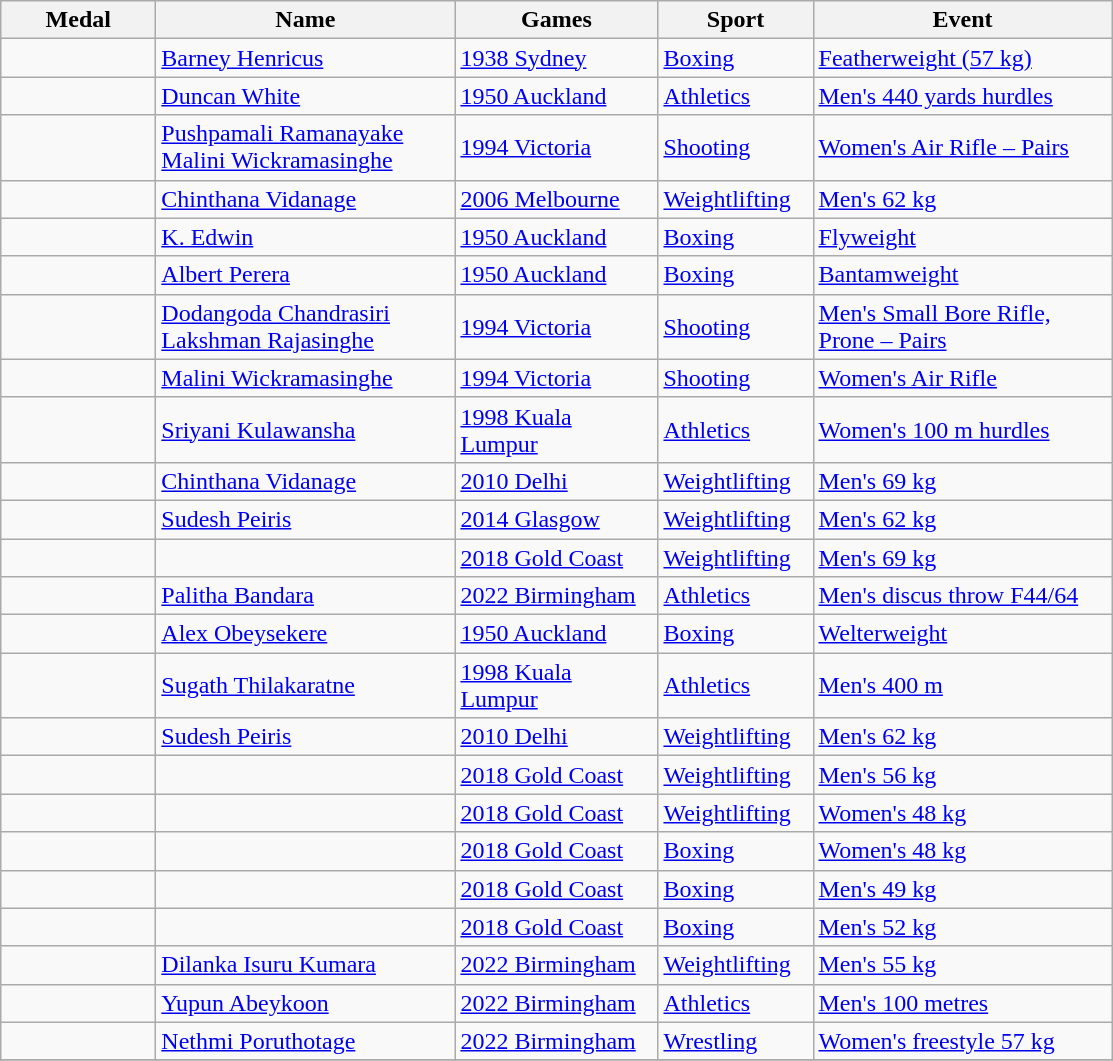<table class="wikitable">
<tr>
<th style="width:6em">Medal</th>
<th style="width:12em">Name</th>
<th style="width:8em">Games</th>
<th style="width:6em">Sport</th>
<th style="width:12em">Event</th>
</tr>
<tr>
<td></td>
<td><a href='#'>Barney Henricus</a></td>
<td><a href='#'>1938 Sydney</a></td>
<td><a href='#'>Boxing</a></td>
<td><a href='#'>Featherweight (57 kg)</a></td>
</tr>
<tr>
<td></td>
<td><a href='#'>Duncan White</a></td>
<td><a href='#'>1950 Auckland</a></td>
<td><a href='#'>Athletics</a></td>
<td><a href='#'>Men's 440 yards hurdles</a></td>
</tr>
<tr>
<td></td>
<td><a href='#'>Pushpamali Ramanayake</a><br><a href='#'>Malini Wickramasinghe</a></td>
<td><a href='#'>1994 Victoria</a></td>
<td><a href='#'>Shooting</a></td>
<td><a href='#'>Women's Air Rifle – Pairs</a></td>
</tr>
<tr>
<td></td>
<td><a href='#'>Chinthana Vidanage</a></td>
<td><a href='#'>2006 Melbourne</a></td>
<td><a href='#'>Weightlifting</a></td>
<td><a href='#'>Men's 62 kg</a></td>
</tr>
<tr>
<td></td>
<td><a href='#'>K. Edwin</a></td>
<td><a href='#'>1950 Auckland</a></td>
<td><a href='#'>Boxing</a></td>
<td><a href='#'>Flyweight</a></td>
</tr>
<tr>
<td></td>
<td><a href='#'>Albert Perera</a></td>
<td><a href='#'>1950 Auckland</a></td>
<td><a href='#'>Boxing</a></td>
<td><a href='#'>Bantamweight</a></td>
</tr>
<tr>
<td></td>
<td><a href='#'>Dodangoda Chandrasiri</a><br><a href='#'>Lakshman Rajasinghe</a></td>
<td><a href='#'>1994 Victoria</a></td>
<td><a href='#'>Shooting</a></td>
<td><a href='#'>Men's Small Bore Rifle, Prone – Pairs</a></td>
</tr>
<tr>
<td></td>
<td><a href='#'>Malini Wickramasinghe</a></td>
<td><a href='#'>1994 Victoria</a></td>
<td><a href='#'>Shooting</a></td>
<td><a href='#'>Women's Air Rifle</a></td>
</tr>
<tr>
<td></td>
<td><a href='#'>Sriyani Kulawansha</a></td>
<td><a href='#'>1998 Kuala Lumpur</a></td>
<td><a href='#'>Athletics</a></td>
<td><a href='#'>Women's 100 m hurdles</a></td>
</tr>
<tr>
<td></td>
<td><a href='#'>Chinthana Vidanage</a></td>
<td><a href='#'>2010 Delhi</a></td>
<td><a href='#'>Weightlifting</a></td>
<td><a href='#'>Men's 69 kg</a></td>
</tr>
<tr>
<td></td>
<td><a href='#'>Sudesh Peiris</a></td>
<td><a href='#'>2014 Glasgow</a></td>
<td><a href='#'>Weightlifting</a></td>
<td><a href='#'>Men's 62 kg</a></td>
</tr>
<tr>
<td></td>
<td></td>
<td><a href='#'>2018 Gold Coast</a></td>
<td><a href='#'>Weightlifting</a></td>
<td><a href='#'>Men's 69 kg</a></td>
</tr>
<tr>
<td></td>
<td><a href='#'>Palitha Bandara</a></td>
<td><a href='#'>2022 Birmingham</a></td>
<td><a href='#'>Athletics</a></td>
<td><a href='#'>Men's discus throw F44/64</a></td>
</tr>
<tr>
<td></td>
<td><a href='#'>Alex Obeysekere</a></td>
<td><a href='#'>1950 Auckland</a></td>
<td><a href='#'>Boxing</a></td>
<td><a href='#'>Welterweight</a></td>
</tr>
<tr>
<td></td>
<td><a href='#'>Sugath Thilakaratne</a></td>
<td><a href='#'>1998 Kuala Lumpur</a></td>
<td><a href='#'>Athletics</a></td>
<td><a href='#'>Men's 400 m</a></td>
</tr>
<tr>
<td></td>
<td><a href='#'>Sudesh Peiris</a></td>
<td><a href='#'>2010 Delhi</a></td>
<td><a href='#'>Weightlifting</a></td>
<td><a href='#'>Men's 62 kg</a></td>
</tr>
<tr>
<td></td>
<td></td>
<td><a href='#'>2018 Gold Coast</a></td>
<td><a href='#'>Weightlifting</a></td>
<td><a href='#'>Men's 56 kg</a></td>
</tr>
<tr>
<td></td>
<td></td>
<td><a href='#'>2018 Gold Coast</a></td>
<td><a href='#'>Weightlifting</a></td>
<td><a href='#'>Women's 48 kg</a></td>
</tr>
<tr>
<td></td>
<td></td>
<td><a href='#'>2018 Gold Coast</a></td>
<td><a href='#'>Boxing</a></td>
<td><a href='#'>Women's 48 kg</a></td>
</tr>
<tr>
<td></td>
<td></td>
<td><a href='#'>2018 Gold Coast</a></td>
<td><a href='#'>Boxing</a></td>
<td><a href='#'>Men's 49 kg</a></td>
</tr>
<tr>
<td></td>
<td></td>
<td><a href='#'>2018 Gold Coast</a></td>
<td><a href='#'>Boxing</a></td>
<td><a href='#'>Men's 52 kg</a></td>
</tr>
<tr>
<td></td>
<td><a href='#'>Dilanka Isuru Kumara</a></td>
<td><a href='#'>2022 Birmingham</a></td>
<td><a href='#'>Weightlifting</a></td>
<td><a href='#'>Men's 55 kg</a></td>
</tr>
<tr>
<td></td>
<td><a href='#'>Yupun Abeykoon</a></td>
<td><a href='#'>2022 Birmingham</a></td>
<td><a href='#'>Athletics</a></td>
<td><a href='#'>Men's 100 metres</a></td>
</tr>
<tr>
<td></td>
<td><a href='#'>Nethmi Poruthotage</a></td>
<td><a href='#'>2022 Birmingham</a></td>
<td><a href='#'>Wrestling</a></td>
<td><a href='#'>Women's freestyle 57 kg</a></td>
</tr>
<tr>
</tr>
</table>
